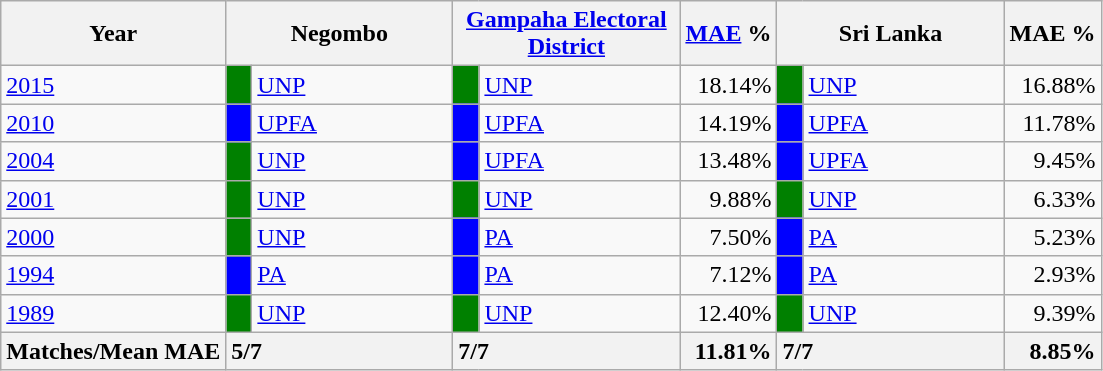<table class="wikitable">
<tr>
<th>Year</th>
<th colspan="2" width="144px">Negombo</th>
<th colspan="2" width="144px"><a href='#'>Gampaha Electoral District</a></th>
<th><a href='#'>MAE</a> %</th>
<th colspan="2" width="144px">Sri Lanka</th>
<th>MAE %</th>
</tr>
<tr>
<td><a href='#'>2015</a></td>
<td style="background-color:green;" width="10px"></td>
<td style="text-align:left;"><a href='#'>UNP</a></td>
<td style="background-color:green;" width="10px"></td>
<td style="text-align:left;"><a href='#'>UNP</a></td>
<td style="text-align:right;">18.14%</td>
<td style="background-color:green;" width="10px"></td>
<td style="text-align:left;"><a href='#'>UNP</a></td>
<td style="text-align:right;">16.88%</td>
</tr>
<tr>
<td><a href='#'>2010</a></td>
<td style="background-color:blue;" width="10px"></td>
<td style="text-align:left;"><a href='#'>UPFA</a></td>
<td style="background-color:blue;" width="10px"></td>
<td style="text-align:left;"><a href='#'>UPFA</a></td>
<td style="text-align:right;">14.19%</td>
<td style="background-color:blue;" width="10px"></td>
<td style="text-align:left;"><a href='#'>UPFA</a></td>
<td style="text-align:right;">11.78%</td>
</tr>
<tr>
<td><a href='#'>2004</a></td>
<td style="background-color:green;" width="10px"></td>
<td style="text-align:left;"><a href='#'>UNP</a></td>
<td style="background-color:blue;" width="10px"></td>
<td style="text-align:left;"><a href='#'>UPFA</a></td>
<td style="text-align:right;">13.48%</td>
<td style="background-color:blue;" width="10px"></td>
<td style="text-align:left;"><a href='#'>UPFA</a></td>
<td style="text-align:right;">9.45%</td>
</tr>
<tr>
<td><a href='#'>2001</a></td>
<td style="background-color:green;" width="10px"></td>
<td style="text-align:left;"><a href='#'>UNP</a></td>
<td style="background-color:green;" width="10px"></td>
<td style="text-align:left;"><a href='#'>UNP</a></td>
<td style="text-align:right;">9.88%</td>
<td style="background-color:green;" width="10px"></td>
<td style="text-align:left;"><a href='#'>UNP</a></td>
<td style="text-align:right;">6.33%</td>
</tr>
<tr>
<td><a href='#'>2000</a></td>
<td style="background-color:green;" width="10px"></td>
<td style="text-align:left;"><a href='#'>UNP</a></td>
<td style="background-color:blue;" width="10px"></td>
<td style="text-align:left;"><a href='#'>PA</a></td>
<td style="text-align:right;">7.50%</td>
<td style="background-color:blue;" width="10px"></td>
<td style="text-align:left;"><a href='#'>PA</a></td>
<td style="text-align:right;">5.23%</td>
</tr>
<tr>
<td><a href='#'>1994</a></td>
<td style="background-color:blue;" width="10px"></td>
<td style="text-align:left;"><a href='#'>PA</a></td>
<td style="background-color:blue;" width="10px"></td>
<td style="text-align:left;"><a href='#'>PA</a></td>
<td style="text-align:right;">7.12%</td>
<td style="background-color:blue;" width="10px"></td>
<td style="text-align:left;"><a href='#'>PA</a></td>
<td style="text-align:right;">2.93%</td>
</tr>
<tr>
<td><a href='#'>1989</a></td>
<td style="background-color:green;" width="10px"></td>
<td style="text-align:left;"><a href='#'>UNP</a></td>
<td style="background-color:green;" width="10px"></td>
<td style="text-align:left;"><a href='#'>UNP</a></td>
<td style="text-align:right;">12.40%</td>
<td style="background-color:green;" width="10px"></td>
<td style="text-align:left;"><a href='#'>UNP</a></td>
<td style="text-align:right;">9.39%</td>
</tr>
<tr>
<th>Matches/Mean MAE</th>
<th style="text-align:left;"colspan="2" width="144px">5/7</th>
<th style="text-align:left;"colspan="2" width="144px">7/7</th>
<th style="text-align:right;">11.81%</th>
<th style="text-align:left;"colspan="2" width="144px">7/7</th>
<th style="text-align:right;">8.85%</th>
</tr>
</table>
